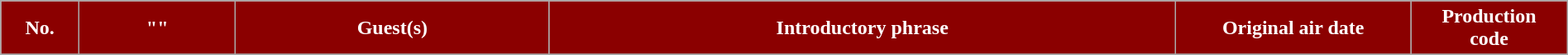<table class="wikitable plainrowheaders" style="width:100%; margin:auto;">
<tr>
<th style="background-color: #8B0000; color:#ffffff" width=5%><abbr>No.</abbr></th>
<th style="background-color: #8B0000; color:#ffffff" width=10%>"<a href='#'></a>"</th>
<th style="background-color: #8B0000; color:#ffffff" width=20%>Guest(s)</th>
<th style="background-color: #8B0000; color:#ffffff" width=40%>Introductory phrase</th>
<th style="background-color: #8B0000; color:#ffffff" width=15%>Original air date</th>
<th style="background-color: #8B0000; color:#ffffff" width=10%>Production <br> code</th>
</tr>
<tr>
</tr>
</table>
